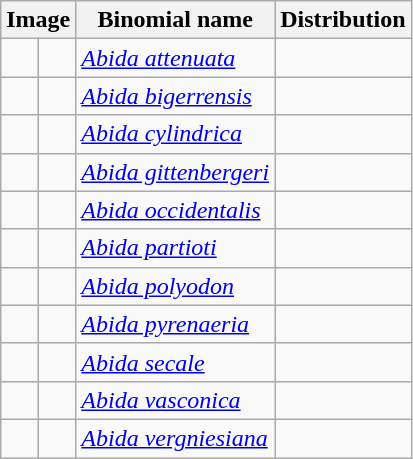<table class="wikitable">
<tr>
<th colspan="2">Image</th>
<th>Binomial name</th>
<th>Distribution</th>
</tr>
<tr>
<td></td>
<td></td>
<td><em><a href='#'>Abida attenuata</a></em></td>
<td></td>
</tr>
<tr>
<td></td>
<td></td>
<td><em><a href='#'>Abida bigerrensis</a></em></td>
<td></td>
</tr>
<tr>
<td></td>
<td></td>
<td><em><a href='#'>Abida cylindrica</a></em></td>
<td></td>
</tr>
<tr>
<td></td>
<td></td>
<td><em><a href='#'>Abida gittenbergeri</a></em></td>
<td></td>
</tr>
<tr>
<td></td>
<td></td>
<td><em><a href='#'>Abida occidentalis</a></em></td>
<td></td>
</tr>
<tr>
<td></td>
<td></td>
<td><em><a href='#'>Abida partioti</a></em></td>
<td></td>
</tr>
<tr>
<td></td>
<td></td>
<td><em><a href='#'>Abida polyodon</a></em></td>
<td></td>
</tr>
<tr>
<td></td>
<td></td>
<td><em><a href='#'>Abida pyrenaeria</a></em></td>
<td></td>
</tr>
<tr>
<td></td>
<td></td>
<td><em><a href='#'>Abida secale</a></em></td>
<td></td>
</tr>
<tr>
<td></td>
<td></td>
<td><em><a href='#'>Abida vasconica</a></em></td>
<td></td>
</tr>
<tr>
<td></td>
<td></td>
<td><em><a href='#'>Abida vergniesiana</a></em></td>
<td></td>
</tr>
</table>
